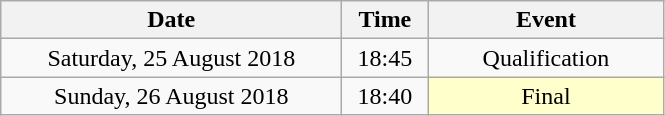<table class = "wikitable" style="text-align:center;">
<tr>
<th width=220>Date</th>
<th width=50>Time</th>
<th width=150>Event</th>
</tr>
<tr>
<td>Saturday, 25 August 2018</td>
<td>18:45</td>
<td>Qualification</td>
</tr>
<tr>
<td>Sunday, 26 August 2018</td>
<td>18:40</td>
<td bgcolor=ffffcc>Final</td>
</tr>
</table>
